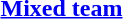<table>
<tr>
<th rowspan=2><a href='#'>Mixed team</a></th>
<td rowspan=2></td>
<td rowspan=2></td>
<td></td>
</tr>
<tr>
<td></td>
</tr>
</table>
